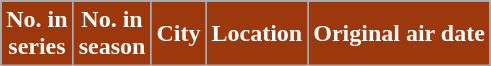<table class="wikitable plainrowheaders" style="margin-right: 0;">
<tr>
<th style="background-color: #9C380C; color: #FFF;">No. in<br>series</th>
<th style="background-color: #9C380C; color: #FFF;">No. in<br>season</th>
<th style="background-color: #9C380C; color: #FFF;">City</th>
<th style="background-color: #9C380C; color: #FFF;">Location</th>
<th style="background-color: #9C380C; color: #FFF;">Original air date<br>




</th>
</tr>
</table>
